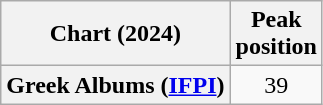<table class="wikitable plainrowheaders" style="text-align:center">
<tr>
<th scope="col">Chart (2024)</th>
<th scope="col">Peak<br>position</th>
</tr>
<tr>
<th scope="row">Greek Albums (<a href='#'>IFPI</a>)</th>
<td>39</td>
</tr>
</table>
